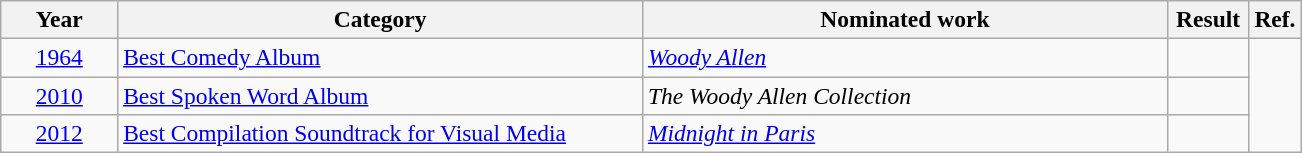<table class="wikitable unsortable plainrowheaders" Style=font-size:98%>
<tr>
<th scope="col" style="width:9%;">Year</th>
<th scope="col" style="width:20em;">Category</th>
<th scope="col" style="width:20em;">Nominated work</th>
<th scope="col" style="width:2em;">Result</th>
<th scope="col" style="width:4%;" class="unsortable">Ref.</th>
</tr>
<tr>
<td style="text-align:center;"><a href='#'>1964</a></td>
<td><a href='#'>Best Comedy Album</a></td>
<td><em><a href='#'>Woody Allen</a></em></td>
<td></td>
<td rowspan="3"></td>
</tr>
<tr>
<td style="text-align:center;"><a href='#'>2010</a></td>
<td><a href='#'>Best Spoken Word Album</a></td>
<td><em>The Woody Allen Collection</em></td>
<td></td>
</tr>
<tr>
<td style="text-align:center;"><a href='#'>2012</a></td>
<td><a href='#'>Best Compilation Soundtrack for Visual Media</a></td>
<td><em><a href='#'>Midnight in Paris</a></em></td>
<td></td>
</tr>
</table>
